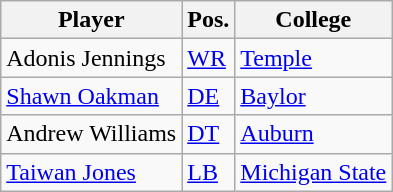<table class="wikitable sortable">
<tr>
<th>Player</th>
<th>Pos.</th>
<th>College</th>
</tr>
<tr>
<td>Adonis Jennings</td>
<td><a href='#'>WR</a></td>
<td><a href='#'>Temple</a></td>
</tr>
<tr>
<td><a href='#'>Shawn Oakman</a></td>
<td><a href='#'>DE</a></td>
<td><a href='#'>Baylor</a></td>
</tr>
<tr>
<td>Andrew Williams</td>
<td><a href='#'>DT</a></td>
<td><a href='#'>Auburn</a></td>
</tr>
<tr>
<td><a href='#'>Taiwan Jones</a></td>
<td><a href='#'>LB</a></td>
<td><a href='#'>Michigan State</a></td>
</tr>
</table>
